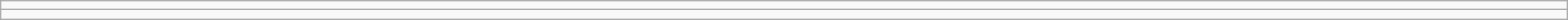<table class="wikitable" style="width:100%;">
<tr>
<td></td>
</tr>
<tr>
<td></td>
</tr>
</table>
